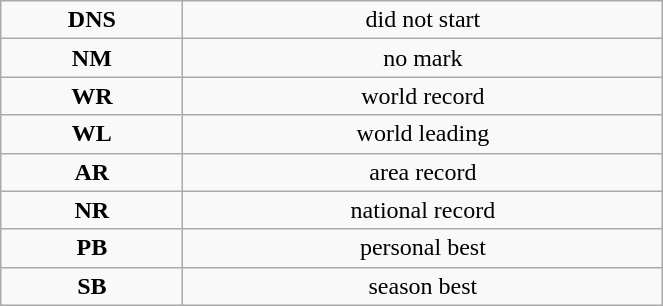<table class="wikitable" style=" text-align:center; " width="35%">
<tr>
<td><strong>DNS</strong></td>
<td>did not start</td>
</tr>
<tr>
<td><strong>NM</strong></td>
<td>no mark</td>
</tr>
<tr>
<td><strong>WR</strong></td>
<td>world record</td>
</tr>
<tr>
<td><strong>WL</strong></td>
<td>world leading</td>
</tr>
<tr>
<td><strong>AR</strong></td>
<td>area record</td>
</tr>
<tr>
<td><strong>NR</strong></td>
<td>national record</td>
</tr>
<tr>
<td><strong>PB</strong></td>
<td>personal best</td>
</tr>
<tr>
<td><strong>SB</strong></td>
<td>season best</td>
</tr>
</table>
